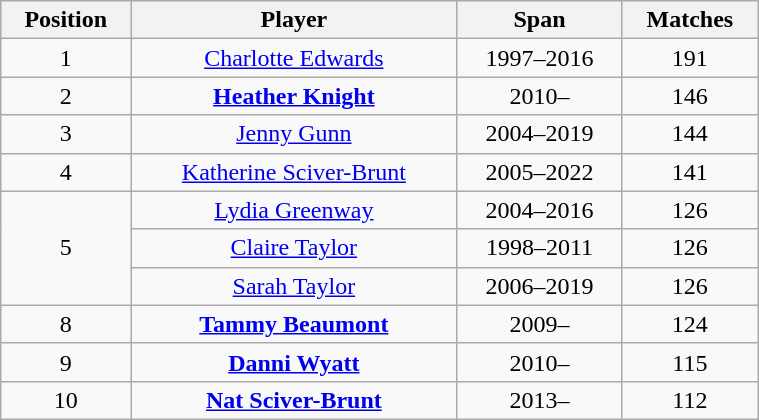<table class="wikitable" style="text-align: center; width:40%">
<tr>
<th>Position</th>
<th>Player</th>
<th>Span</th>
<th>Matches</th>
</tr>
<tr>
<td>1</td>
<td><a href='#'>Charlotte Edwards</a></td>
<td>1997–2016</td>
<td>191</td>
</tr>
<tr>
<td>2</td>
<td><strong><a href='#'>Heather Knight</a></strong></td>
<td>2010–</td>
<td>146</td>
</tr>
<tr>
<td>3</td>
<td><a href='#'>Jenny Gunn</a></td>
<td>2004–2019</td>
<td>144</td>
</tr>
<tr>
<td>4</td>
<td><a href='#'>Katherine Sciver-Brunt</a></td>
<td>2005–2022</td>
<td>141</td>
</tr>
<tr>
<td rowspan=3>5</td>
<td><a href='#'>Lydia Greenway</a></td>
<td>2004–2016</td>
<td>126</td>
</tr>
<tr>
<td><a href='#'>Claire Taylor</a></td>
<td>1998–2011</td>
<td>126</td>
</tr>
<tr>
<td><a href='#'>Sarah Taylor</a></td>
<td>2006–2019</td>
<td>126</td>
</tr>
<tr>
<td>8</td>
<td><strong><a href='#'>Tammy Beaumont</a></strong></td>
<td>2009–</td>
<td>124</td>
</tr>
<tr>
<td>9</td>
<td><strong><a href='#'>Danni Wyatt</a></strong></td>
<td>2010–</td>
<td>115</td>
</tr>
<tr>
<td>10</td>
<td><strong><a href='#'>Nat Sciver-Brunt</a></strong></td>
<td>2013–</td>
<td>112</td>
</tr>
</table>
